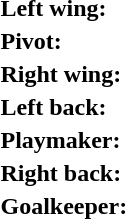<table>
<tr>
<td><strong>Left wing:</strong></td>
<td></td>
</tr>
<tr>
<td><strong>Pivot:</strong></td>
<td></td>
</tr>
<tr>
<td><strong>Right wing:</strong></td>
<td></td>
</tr>
<tr>
<td><strong>Left back:</strong></td>
<td></td>
</tr>
<tr>
<td><strong>Playmaker:</strong></td>
<td></td>
</tr>
<tr>
<td><strong>Right back:</strong></td>
<td></td>
</tr>
<tr>
<td><strong>Goalkeeper:</strong></td>
<td></td>
</tr>
</table>
